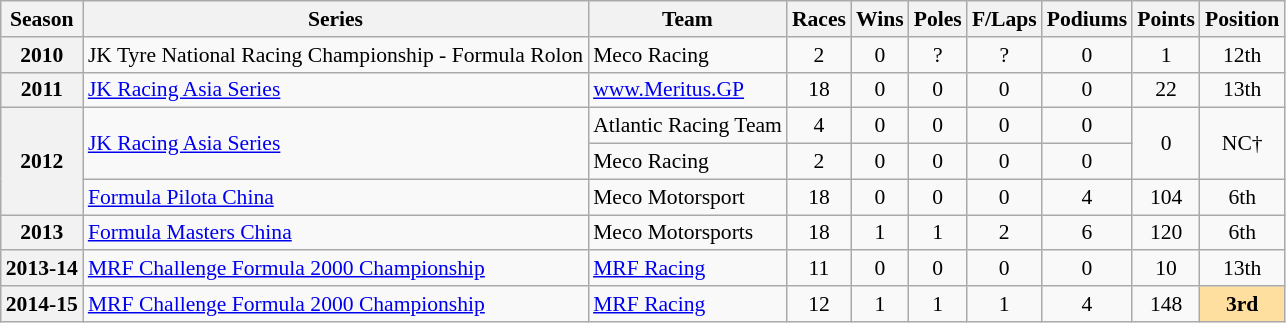<table class="wikitable" style="font-size: 90%; text-align:center">
<tr>
<th>Season</th>
<th>Series</th>
<th>Team</th>
<th>Races</th>
<th>Wins</th>
<th>Poles</th>
<th>F/Laps</th>
<th>Podiums</th>
<th>Points</th>
<th>Position</th>
</tr>
<tr>
<th>2010</th>
<td align=left>JK Tyre National Racing Championship - Formula Rolon</td>
<td align=left>Meco Racing</td>
<td>2</td>
<td>0</td>
<td>?</td>
<td>?</td>
<td>0</td>
<td>1</td>
<td>12th</td>
</tr>
<tr>
<th>2011</th>
<td align=left><a href='#'>JK Racing Asia Series</a></td>
<td align=left><a href='#'>www.Meritus.GP</a></td>
<td>18</td>
<td>0</td>
<td>0</td>
<td>0</td>
<td>0</td>
<td>22</td>
<td>13th</td>
</tr>
<tr>
<th rowspan="3">2012</th>
<td rowspan="2" align=left><a href='#'>JK Racing Asia Series</a></td>
<td align=left>Atlantic Racing Team</td>
<td>4</td>
<td>0</td>
<td>0</td>
<td>0</td>
<td>0</td>
<td rowspan="2">0</td>
<td rowspan="2">NC†</td>
</tr>
<tr>
<td align=left>Meco Racing</td>
<td>2</td>
<td>0</td>
<td>0</td>
<td>0</td>
<td>0</td>
</tr>
<tr>
<td align=left><a href='#'>Formula Pilota China</a></td>
<td align=left>Meco Motorsport</td>
<td>18</td>
<td>0</td>
<td>0</td>
<td>0</td>
<td>4</td>
<td>104</td>
<td>6th</td>
</tr>
<tr>
<th>2013</th>
<td align=left><a href='#'>Formula Masters China</a></td>
<td align=left>Meco Motorsports</td>
<td>18</td>
<td>1</td>
<td>1</td>
<td>2</td>
<td>6</td>
<td>120</td>
<td>6th</td>
</tr>
<tr>
<th>2013-14</th>
<td align=left><a href='#'>MRF Challenge Formula 2000 Championship</a></td>
<td align=left><a href='#'>MRF Racing</a></td>
<td>11</td>
<td>0</td>
<td>0</td>
<td>0</td>
<td>0</td>
<td>10</td>
<td>13th</td>
</tr>
<tr>
<th>2014-15</th>
<td align=left><a href='#'>MRF Challenge Formula 2000 Championship</a></td>
<td align=left><a href='#'>MRF Racing</a></td>
<td>12</td>
<td>1</td>
<td>1</td>
<td>1</td>
<td>4</td>
<td>148</td>
<td style="background:#FFDF9F;"><strong>3rd</strong></td>
</tr>
</table>
